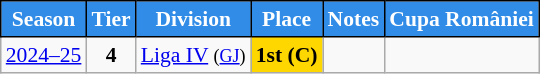<table class="wikitable" style="text-align:center; font-size:90%">
<tr>
<th style="background:#318CE7;color:#FFFFFF;border:1px solid #000000;">Season</th>
<th style="background:#318CE7;color:#FFFFFF;border:1px solid #000000;">Tier</th>
<th style="background:#318CE7;color:#FFFFFF;border:1px solid #000000;">Division</th>
<th style="background:#318CE7;color:#FFFFFF;border:1px solid #000000;">Place</th>
<th style="background:#318CE7;color:#FFFFFF;border:1px solid #000000;">Notes</th>
<th style="background:#318CE7;color:#FFFFFF;border:1px solid #000000;">Cupa României</th>
</tr>
<tr>
<td><a href='#'>2024–25</a></td>
<td><strong>4</strong></td>
<td><a href='#'>Liga IV</a> <small>(<a href='#'>GJ</a>)</small></td>
<td lign=center bgcolor=gold><strong>1st (C)</strong></td>
<td></td>
<td></td>
</tr>
</table>
